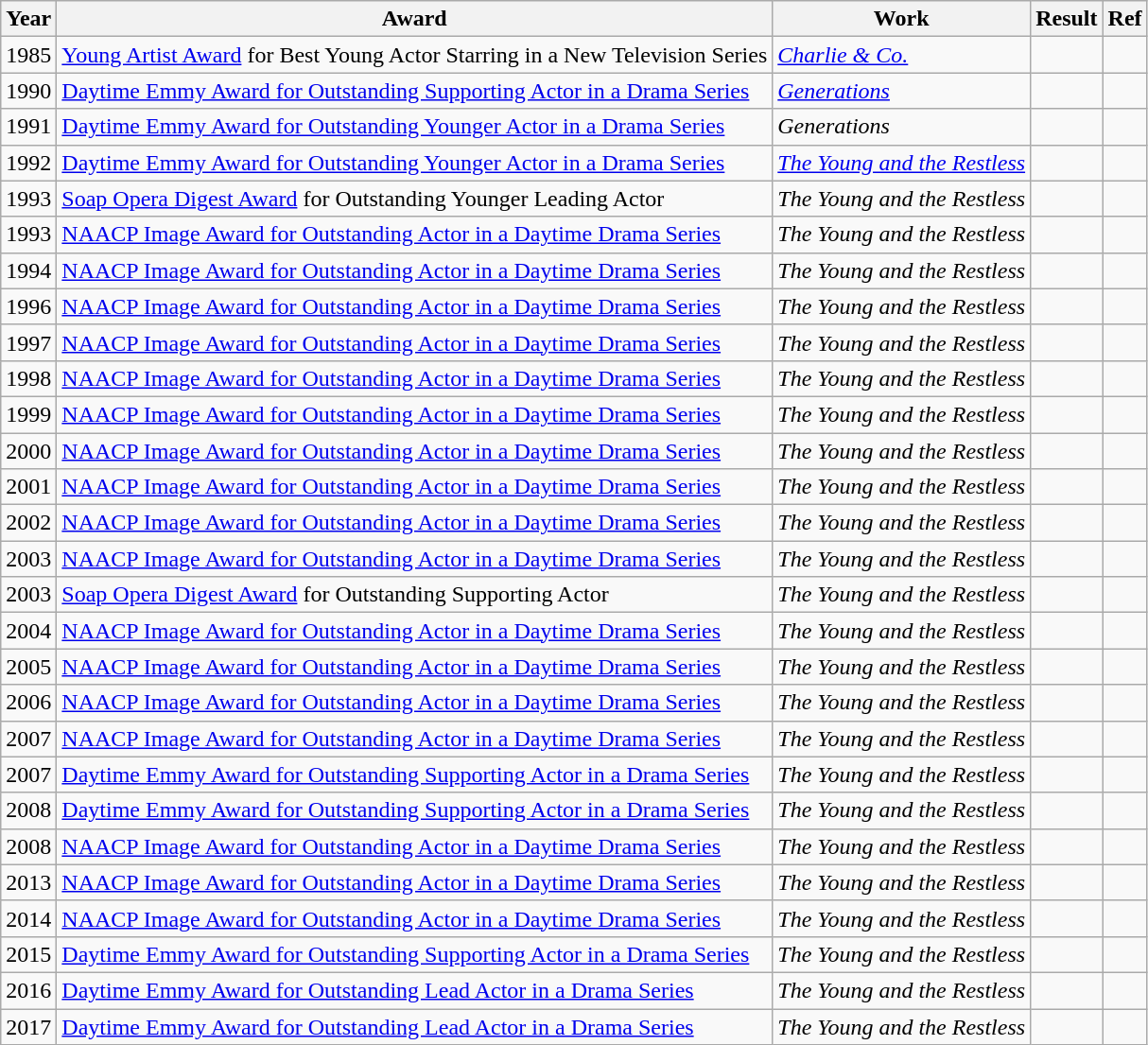<table class="wikitable sortable">
<tr>
<th>Year</th>
<th>Award</th>
<th>Work</th>
<th>Result</th>
<th>Ref</th>
</tr>
<tr>
<td>1985</td>
<td><a href='#'>Young Artist Award</a> for Best Young Actor Starring in a New Television Series</td>
<td><em><a href='#'>Charlie & Co.</a></em></td>
<td></td>
<td></td>
</tr>
<tr>
<td>1990</td>
<td><a href='#'>Daytime Emmy Award for Outstanding Supporting Actor in a Drama Series</a></td>
<td><em><a href='#'>Generations</a></em></td>
<td></td>
<td></td>
</tr>
<tr>
<td>1991</td>
<td><a href='#'>Daytime Emmy Award for Outstanding Younger Actor in a Drama Series</a></td>
<td><em>Generations</em></td>
<td></td>
<td></td>
</tr>
<tr>
<td>1992</td>
<td><a href='#'>Daytime Emmy Award for Outstanding Younger Actor in a Drama Series</a></td>
<td><em><a href='#'>The Young and the Restless</a></em></td>
<td></td>
<td></td>
</tr>
<tr>
<td>1993</td>
<td><a href='#'>Soap Opera Digest Award</a> for Outstanding Younger Leading Actor</td>
<td><em>The Young and the Restless</em></td>
<td></td>
<td></td>
</tr>
<tr>
<td>1993</td>
<td><a href='#'>NAACP Image Award for Outstanding Actor in a Daytime Drama Series</a></td>
<td><em>The Young and the Restless</em></td>
<td></td>
<td></td>
</tr>
<tr>
<td>1994</td>
<td><a href='#'>NAACP Image Award for Outstanding Actor in a Daytime Drama Series</a></td>
<td><em>The Young and the Restless</em></td>
<td></td>
<td></td>
</tr>
<tr>
<td>1996</td>
<td><a href='#'>NAACP Image Award for Outstanding Actor in a Daytime Drama Series</a></td>
<td><em>The Young and the Restless</em></td>
<td></td>
<td></td>
</tr>
<tr>
<td>1997</td>
<td><a href='#'>NAACP Image Award for Outstanding Actor in a Daytime Drama Series</a></td>
<td><em>The Young and the Restless</em></td>
<td></td>
<td></td>
</tr>
<tr>
<td>1998</td>
<td><a href='#'>NAACP Image Award for Outstanding Actor in a Daytime Drama Series</a></td>
<td><em>The Young and the Restless</em></td>
<td></td>
<td></td>
</tr>
<tr>
<td>1999</td>
<td><a href='#'>NAACP Image Award for Outstanding Actor in a Daytime Drama Series</a></td>
<td><em>The Young and the Restless</em></td>
<td></td>
<td></td>
</tr>
<tr>
<td>2000</td>
<td><a href='#'>NAACP Image Award for Outstanding Actor in a Daytime Drama Series</a></td>
<td><em>The Young and the Restless</em></td>
<td></td>
<td></td>
</tr>
<tr>
<td>2001</td>
<td><a href='#'>NAACP Image Award for Outstanding Actor in a Daytime Drama Series</a></td>
<td><em>The Young and the Restless</em></td>
<td></td>
<td></td>
</tr>
<tr>
<td>2002</td>
<td><a href='#'>NAACP Image Award for Outstanding Actor in a Daytime Drama Series</a></td>
<td><em>The Young and the Restless</em></td>
<td></td>
<td></td>
</tr>
<tr>
<td>2003</td>
<td><a href='#'>NAACP Image Award for Outstanding Actor in a Daytime Drama Series</a></td>
<td><em>The Young and the Restless</em></td>
<td></td>
<td></td>
</tr>
<tr>
<td>2003</td>
<td><a href='#'>Soap Opera Digest Award</a> for Outstanding Supporting Actor</td>
<td><em>The Young and the Restless</em></td>
<td></td>
<td></td>
</tr>
<tr>
<td>2004</td>
<td><a href='#'>NAACP Image Award for Outstanding Actor in a Daytime Drama Series</a></td>
<td><em>The Young and the Restless</em></td>
<td></td>
<td></td>
</tr>
<tr>
<td>2005</td>
<td><a href='#'>NAACP Image Award for Outstanding Actor in a Daytime Drama Series</a></td>
<td><em>The Young and the Restless</em></td>
<td></td>
<td></td>
</tr>
<tr>
<td>2006</td>
<td><a href='#'>NAACP Image Award for Outstanding Actor in a Daytime Drama Series</a></td>
<td><em>The Young and the Restless</em></td>
<td></td>
<td></td>
</tr>
<tr>
<td>2007</td>
<td><a href='#'>NAACP Image Award for Outstanding Actor in a Daytime Drama Series</a></td>
<td><em>The Young and the Restless</em></td>
<td></td>
<td></td>
</tr>
<tr>
<td>2007</td>
<td><a href='#'>Daytime Emmy Award for Outstanding Supporting Actor in a Drama Series</a></td>
<td><em>The Young and the Restless</em></td>
<td></td>
<td></td>
</tr>
<tr>
<td>2008</td>
<td><a href='#'>Daytime Emmy Award for Outstanding Supporting Actor in a Drama Series</a></td>
<td><em>The Young and the Restless</em></td>
<td></td>
<td></td>
</tr>
<tr>
<td>2008</td>
<td><a href='#'>NAACP Image Award for Outstanding Actor in a Daytime Drama Series</a></td>
<td><em>The Young and the Restless</em></td>
<td></td>
<td></td>
</tr>
<tr>
<td>2013</td>
<td><a href='#'>NAACP Image Award for Outstanding Actor in a Daytime Drama Series</a></td>
<td><em>The Young and the Restless</em></td>
<td></td>
<td></td>
</tr>
<tr>
<td>2014</td>
<td><a href='#'>NAACP Image Award for Outstanding Actor in a Daytime Drama Series</a></td>
<td><em>The Young and the Restless</em></td>
<td></td>
<td></td>
</tr>
<tr>
<td>2015</td>
<td><a href='#'>Daytime Emmy Award for Outstanding Supporting Actor in a Drama Series</a></td>
<td><em>The Young and the Restless</em></td>
<td></td>
<td></td>
</tr>
<tr>
<td>2016</td>
<td><a href='#'>Daytime Emmy Award for Outstanding Lead Actor in a Drama Series</a></td>
<td><em>The Young and the Restless</em></td>
<td></td>
<td></td>
</tr>
<tr>
<td>2017</td>
<td><a href='#'>Daytime Emmy Award for Outstanding Lead Actor in a Drama Series</a></td>
<td><em>The Young and the Restless</em></td>
<td></td>
<td></td>
</tr>
</table>
